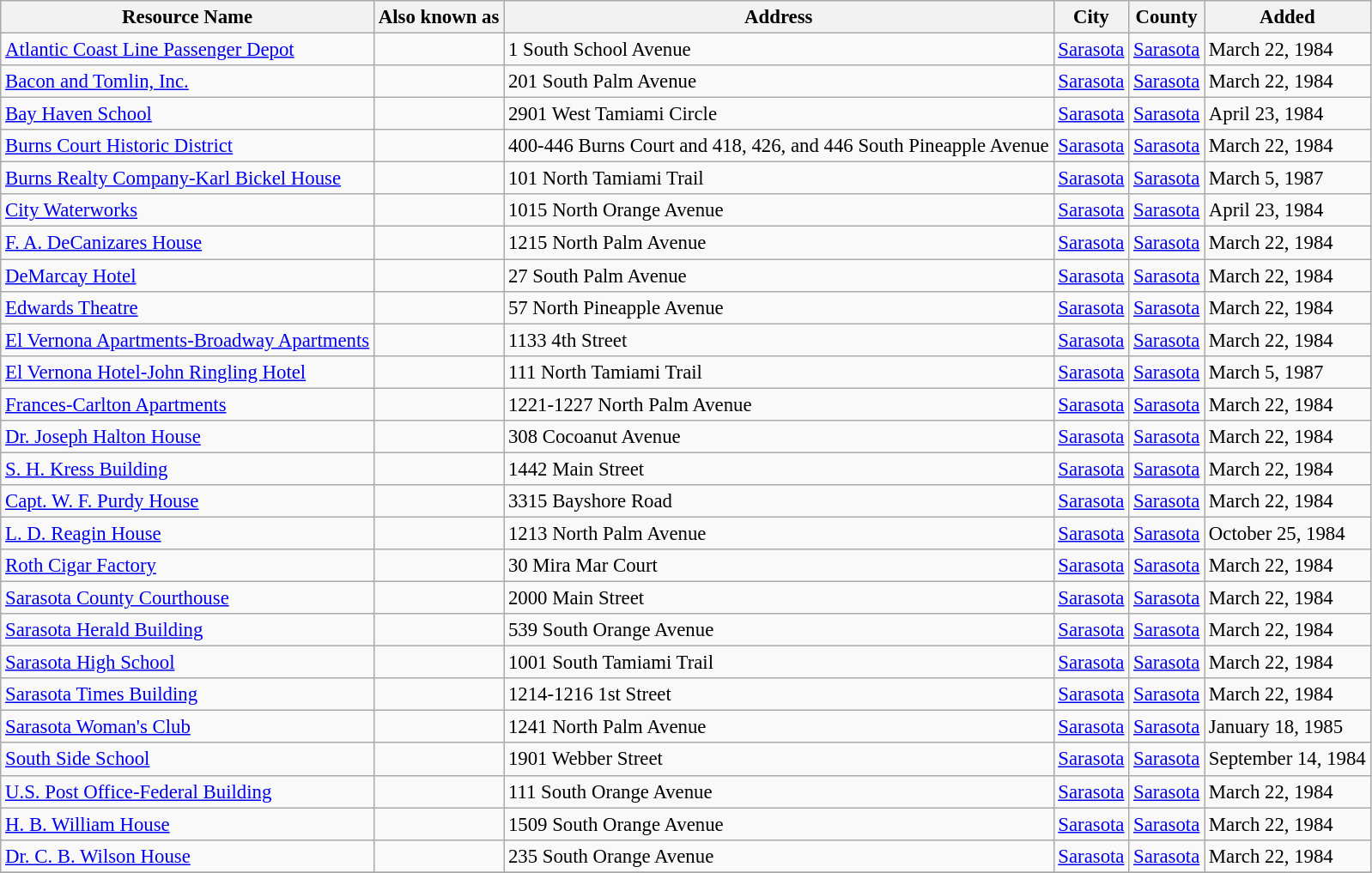<table class="wikitable" style="font-size: 95%;">
<tr>
<th>Resource Name</th>
<th>Also known as</th>
<th>Address</th>
<th>City</th>
<th>County</th>
<th>Added</th>
</tr>
<tr>
<td><a href='#'>Atlantic Coast Line Passenger Depot</a></td>
<td></td>
<td>1 South School Avenue</td>
<td><a href='#'>Sarasota</a></td>
<td><a href='#'>Sarasota</a></td>
<td>March 22, 1984</td>
</tr>
<tr>
<td><a href='#'>Bacon and Tomlin, Inc.</a></td>
<td></td>
<td>201 South Palm Avenue</td>
<td><a href='#'>Sarasota</a></td>
<td><a href='#'>Sarasota</a></td>
<td>March 22, 1984</td>
</tr>
<tr>
<td><a href='#'>Bay Haven School</a></td>
<td></td>
<td>2901 West Tamiami Circle</td>
<td><a href='#'>Sarasota</a></td>
<td><a href='#'>Sarasota</a></td>
<td>April 23, 1984</td>
</tr>
<tr>
<td><a href='#'>Burns Court Historic District</a></td>
<td></td>
<td>400-446 Burns Court and 418, 426, and 446 South Pineapple Avenue</td>
<td><a href='#'>Sarasota</a></td>
<td><a href='#'>Sarasota</a></td>
<td>March 22, 1984</td>
</tr>
<tr>
<td><a href='#'>Burns Realty Company-Karl Bickel House</a></td>
<td></td>
<td>101 North Tamiami Trail</td>
<td><a href='#'>Sarasota</a></td>
<td><a href='#'>Sarasota</a></td>
<td>March 5, 1987</td>
</tr>
<tr>
<td><a href='#'>City Waterworks</a></td>
<td></td>
<td>1015 North Orange Avenue</td>
<td><a href='#'>Sarasota</a></td>
<td><a href='#'>Sarasota</a></td>
<td>April 23, 1984</td>
</tr>
<tr>
<td><a href='#'>F. A. DeCanizares House</a></td>
<td></td>
<td>1215 North Palm Avenue</td>
<td><a href='#'>Sarasota</a></td>
<td><a href='#'>Sarasota</a></td>
<td>March 22, 1984</td>
</tr>
<tr>
<td><a href='#'>DeMarcay Hotel</a></td>
<td></td>
<td>27 South Palm Avenue</td>
<td><a href='#'>Sarasota</a></td>
<td><a href='#'>Sarasota</a></td>
<td>March 22, 1984</td>
</tr>
<tr>
<td><a href='#'>Edwards Theatre</a></td>
<td></td>
<td>57 North Pineapple Avenue</td>
<td><a href='#'>Sarasota</a></td>
<td><a href='#'>Sarasota</a></td>
<td>March 22, 1984</td>
</tr>
<tr>
<td><a href='#'>El Vernona Apartments-Broadway Apartments</a></td>
<td></td>
<td>1133 4th Street</td>
<td><a href='#'>Sarasota</a></td>
<td><a href='#'>Sarasota</a></td>
<td>March 22, 1984</td>
</tr>
<tr>
<td><a href='#'>El Vernona Hotel-John Ringling Hotel</a></td>
<td></td>
<td>111 North Tamiami Trail</td>
<td><a href='#'>Sarasota</a></td>
<td><a href='#'>Sarasota</a></td>
<td>March 5, 1987</td>
</tr>
<tr>
<td><a href='#'>Frances-Carlton Apartments</a></td>
<td></td>
<td>1221-1227 North Palm Avenue</td>
<td><a href='#'>Sarasota</a></td>
<td><a href='#'>Sarasota</a></td>
<td>March 22, 1984</td>
</tr>
<tr>
<td><a href='#'>Dr. Joseph Halton House</a></td>
<td></td>
<td>308 Cocoanut Avenue</td>
<td><a href='#'>Sarasota</a></td>
<td><a href='#'>Sarasota</a></td>
<td>March 22, 1984</td>
</tr>
<tr>
<td><a href='#'>S. H. Kress Building</a></td>
<td></td>
<td>1442 Main Street</td>
<td><a href='#'>Sarasota</a></td>
<td><a href='#'>Sarasota</a></td>
<td>March 22, 1984</td>
</tr>
<tr>
<td><a href='#'>Capt. W. F. Purdy House</a></td>
<td></td>
<td>3315 Bayshore Road</td>
<td><a href='#'>Sarasota</a></td>
<td><a href='#'>Sarasota</a></td>
<td>March 22, 1984</td>
</tr>
<tr>
<td><a href='#'>L. D. Reagin House</a></td>
<td></td>
<td>1213 North Palm Avenue</td>
<td><a href='#'>Sarasota</a></td>
<td><a href='#'>Sarasota</a></td>
<td>October 25, 1984</td>
</tr>
<tr>
<td><a href='#'>Roth Cigar Factory</a></td>
<td></td>
<td>30 Mira Mar Court</td>
<td><a href='#'>Sarasota</a></td>
<td><a href='#'>Sarasota</a></td>
<td>March 22, 1984</td>
</tr>
<tr>
<td><a href='#'>Sarasota County Courthouse</a></td>
<td></td>
<td>2000 Main Street</td>
<td><a href='#'>Sarasota</a></td>
<td><a href='#'>Sarasota</a></td>
<td>March 22, 1984</td>
</tr>
<tr>
<td><a href='#'>Sarasota Herald Building</a></td>
<td></td>
<td>539 South Orange Avenue</td>
<td><a href='#'>Sarasota</a></td>
<td><a href='#'>Sarasota</a></td>
<td>March 22, 1984</td>
</tr>
<tr>
<td><a href='#'>Sarasota High School</a></td>
<td></td>
<td>1001 South Tamiami Trail</td>
<td><a href='#'>Sarasota</a></td>
<td><a href='#'>Sarasota</a></td>
<td>March 22, 1984</td>
</tr>
<tr>
<td><a href='#'>Sarasota Times Building</a></td>
<td></td>
<td>1214-1216 1st Street</td>
<td><a href='#'>Sarasota</a></td>
<td><a href='#'>Sarasota</a></td>
<td>March 22, 1984</td>
</tr>
<tr>
<td><a href='#'>Sarasota Woman's Club</a></td>
<td></td>
<td>1241 North Palm Avenue</td>
<td><a href='#'>Sarasota</a></td>
<td><a href='#'>Sarasota</a></td>
<td>January 18, 1985</td>
</tr>
<tr>
<td><a href='#'>South Side School</a></td>
<td></td>
<td>1901 Webber Street</td>
<td><a href='#'>Sarasota</a></td>
<td><a href='#'>Sarasota</a></td>
<td>September 14, 1984</td>
</tr>
<tr>
<td><a href='#'>U.S. Post Office-Federal Building</a></td>
<td></td>
<td>111 South Orange Avenue</td>
<td><a href='#'>Sarasota</a></td>
<td><a href='#'>Sarasota</a></td>
<td>March 22, 1984</td>
</tr>
<tr>
<td><a href='#'>H. B. William House</a></td>
<td></td>
<td>1509 South Orange Avenue</td>
<td><a href='#'>Sarasota</a></td>
<td><a href='#'>Sarasota</a></td>
<td>March 22, 1984</td>
</tr>
<tr>
<td><a href='#'>Dr. C. B. Wilson House</a></td>
<td></td>
<td>235 South Orange Avenue</td>
<td><a href='#'>Sarasota</a></td>
<td><a href='#'>Sarasota</a></td>
<td>March 22, 1984</td>
</tr>
<tr>
</tr>
</table>
